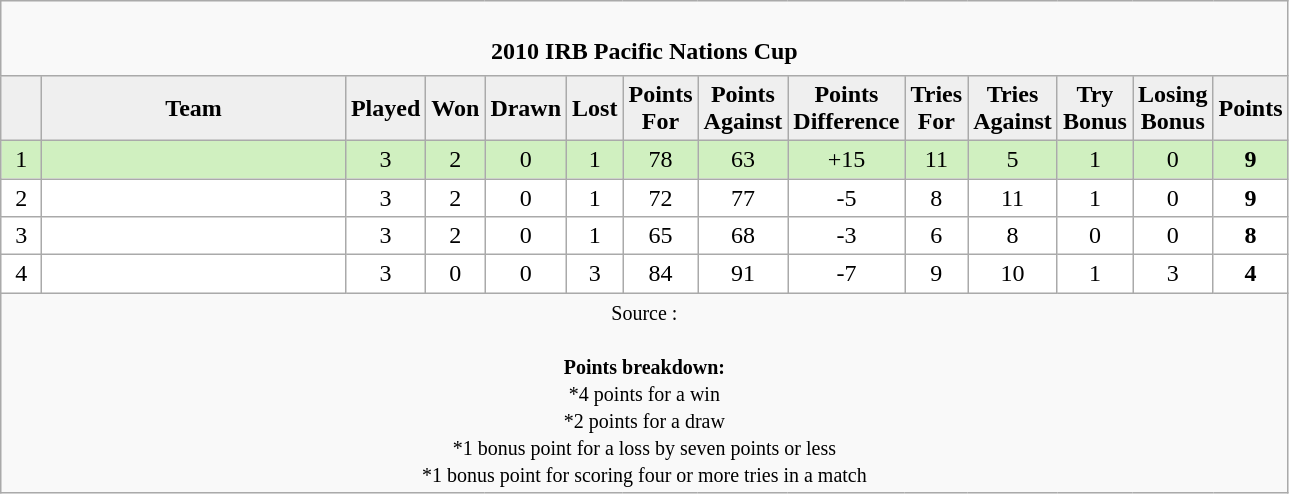<table class="wikitable" style="text-align: center;">
<tr>
<td colspan="14" cellpadding="0" cellspacing="0"><br><table border="0" style="width:100%;" cellpadding="0" cellspacing="0">
<tr>
<td style="border:0;"><strong>2010 IRB Pacific Nations Cup</strong></td>
</tr>
</table>
</td>
</tr>
<tr>
<th style="background:#efefef; width:20px;"></th>
<th style="background:#efefef; width:195px;">Team</th>
<th style="background:#efefef; width:20px;">Played</th>
<th style="background:#efefef; width:20px;">Won</th>
<th style="background:#efefef; width:20px;">Drawn</th>
<th style="background:#efefef; width:20px;">Lost</th>
<th style="background:#efefef; width:20px;">Points For</th>
<th style="background:#efefef; width:20px;">Points Against</th>
<th style="background:#efefef; width:20px;">Points Difference</th>
<th style="background:#efefef; width:20px;">Tries For</th>
<th style="background:#efefef; width:20px;">Tries Against</th>
<th style="background:#efefef; width:20px;">Try Bonus</th>
<th style="background:#efefef; width:20px;">Losing Bonus</th>
<th style="background:#efefef; width:20px;">Points<br></th>
</tr>
<tr style="background:#d0f0c0; text-align:center;">
<td>1</td>
<td align=left></td>
<td>3</td>
<td>2</td>
<td>0</td>
<td>1</td>
<td>78</td>
<td>63</td>
<td>+15</td>
<td>11</td>
<td>5</td>
<td>1</td>
<td>0</td>
<td><strong>9</strong></td>
</tr>
<tr style="background:#fff; text-align:center;">
<td>2</td>
<td align=left></td>
<td>3</td>
<td>2</td>
<td>0</td>
<td>1</td>
<td>72</td>
<td>77</td>
<td>-5</td>
<td>8</td>
<td>11</td>
<td>1</td>
<td>0</td>
<td><strong>9</strong></td>
</tr>
<tr style="background:#fff; text-align:center;">
<td>3</td>
<td align=left></td>
<td>3</td>
<td>2</td>
<td>0</td>
<td>1</td>
<td>65</td>
<td>68</td>
<td>-3</td>
<td>6</td>
<td>8</td>
<td>0</td>
<td>0</td>
<td><strong>8</strong></td>
</tr>
<tr style="background:#fff; text-align:center;">
<td>4</td>
<td align=left></td>
<td>3</td>
<td>0</td>
<td>0</td>
<td>3</td>
<td>84</td>
<td>91</td>
<td>-7</td>
<td>9</td>
<td>10</td>
<td>1</td>
<td>3</td>
<td><strong>4</strong></td>
</tr>
<tr |align=left|>
<td colspan="14" style="border:0;"><small>Source : <br><br><strong>Points breakdown:</strong><br>*4 points for a win<br>*2 points for a draw<br>*1 bonus point for a loss by seven points or less<br>*1 bonus point for scoring four or more tries in a match</small></td>
</tr>
</table>
